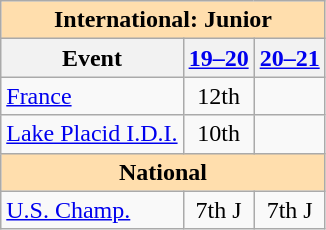<table class="wikitable" style="text-align:center">
<tr>
<th colspan="3" style="background-color: #ffdead; " align="center">International: Junior </th>
</tr>
<tr>
<th>Event</th>
<th><a href='#'>19–20</a></th>
<th><a href='#'>20–21</a></th>
</tr>
<tr>
<td align=left> <a href='#'>France</a></td>
<td>12th</td>
<td></td>
</tr>
<tr>
<td align=left><a href='#'>Lake Placid I.D.I.</a></td>
<td>10th</td>
<td></td>
</tr>
<tr>
<th colspan="3" style="background-color: #ffdead; " align="center">National</th>
</tr>
<tr>
<td align="left"><a href='#'>U.S. Champ.</a></td>
<td>7th J</td>
<td>7th J</td>
</tr>
</table>
